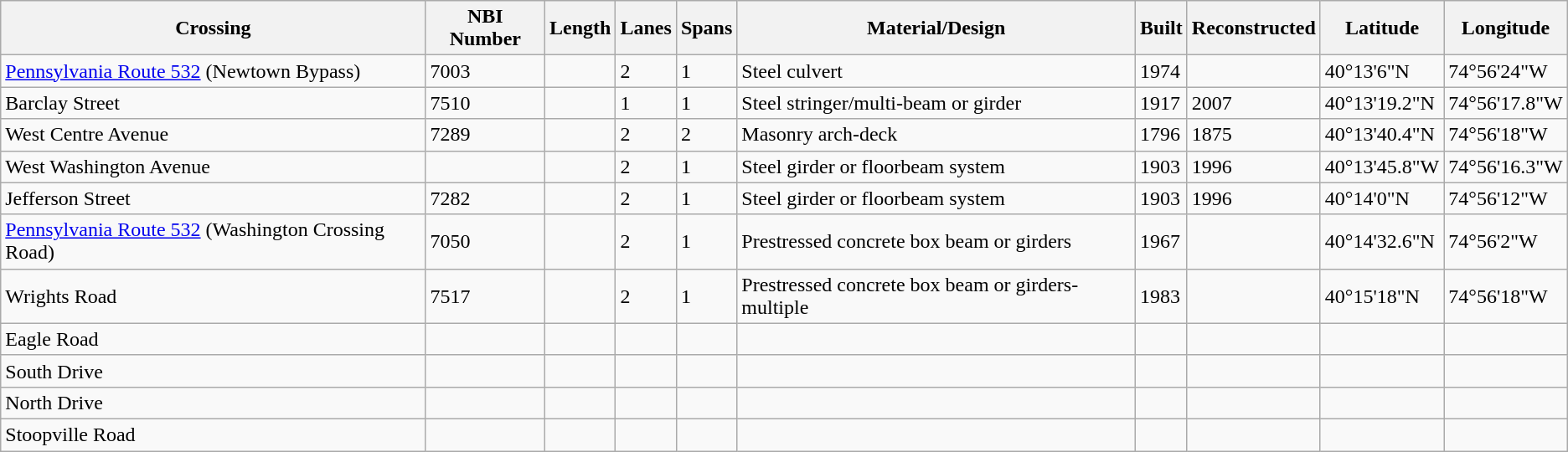<table class="wikitable">
<tr>
<th>Crossing</th>
<th>NBI Number</th>
<th>Length</th>
<th>Lanes</th>
<th>Spans</th>
<th>Material/Design</th>
<th>Built</th>
<th>Reconstructed</th>
<th>Latitude</th>
<th>Longitude</th>
</tr>
<tr>
<td><a href='#'>Pennsylvania Route 532</a> (Newtown Bypass)</td>
<td>7003</td>
<td></td>
<td>2</td>
<td>1</td>
<td>Steel culvert</td>
<td>1974</td>
<td></td>
<td>40°13'6"N</td>
<td>74°56'24"W</td>
</tr>
<tr>
<td>Barclay Street</td>
<td>7510</td>
<td></td>
<td>1</td>
<td>1</td>
<td>Steel stringer/multi-beam or girder</td>
<td>1917</td>
<td>2007</td>
<td>40°13'19.2"N</td>
<td>74°56'17.8"W</td>
</tr>
<tr>
<td>West Centre Avenue</td>
<td>7289</td>
<td></td>
<td>2</td>
<td>2</td>
<td>Masonry arch-deck</td>
<td>1796</td>
<td>1875</td>
<td>40°13'40.4"N</td>
<td>74°56'18"W</td>
</tr>
<tr>
<td>West Washington Avenue</td>
<td></td>
<td></td>
<td>2</td>
<td>1</td>
<td>Steel girder or floorbeam system</td>
<td>1903</td>
<td>1996</td>
<td>40°13'45.8"W</td>
<td>74°56'16.3"W</td>
</tr>
<tr>
<td>Jefferson Street</td>
<td>7282</td>
<td></td>
<td>2</td>
<td>1</td>
<td>Steel girder or floorbeam system</td>
<td>1903</td>
<td>1996</td>
<td>40°14'0"N</td>
<td>74°56'12"W</td>
</tr>
<tr>
<td><a href='#'>Pennsylvania Route 532</a> (Washington Crossing Road)</td>
<td>7050</td>
<td></td>
<td>2</td>
<td>1</td>
<td>Prestressed concrete box beam or girders</td>
<td>1967</td>
<td></td>
<td>40°14'32.6"N</td>
<td>74°56'2"W</td>
</tr>
<tr>
<td>Wrights Road</td>
<td>7517</td>
<td></td>
<td>2</td>
<td>1</td>
<td>Prestressed concrete box beam or girders-multiple</td>
<td>1983</td>
<td></td>
<td>40°15'18"N</td>
<td>74°56'18"W</td>
</tr>
<tr>
<td>Eagle Road</td>
<td></td>
<td></td>
<td></td>
<td></td>
<td></td>
<td></td>
<td></td>
<td></td>
<td></td>
</tr>
<tr>
<td>South Drive</td>
<td></td>
<td></td>
<td></td>
<td></td>
<td></td>
<td></td>
<td></td>
<td></td>
<td></td>
</tr>
<tr>
<td>North Drive</td>
<td></td>
<td></td>
<td></td>
<td></td>
<td></td>
<td></td>
<td></td>
<td></td>
<td></td>
</tr>
<tr>
<td>Stoopville Road</td>
<td></td>
<td></td>
<td></td>
<td></td>
<td></td>
<td></td>
<td></td>
<td></td>
<td></td>
</tr>
</table>
